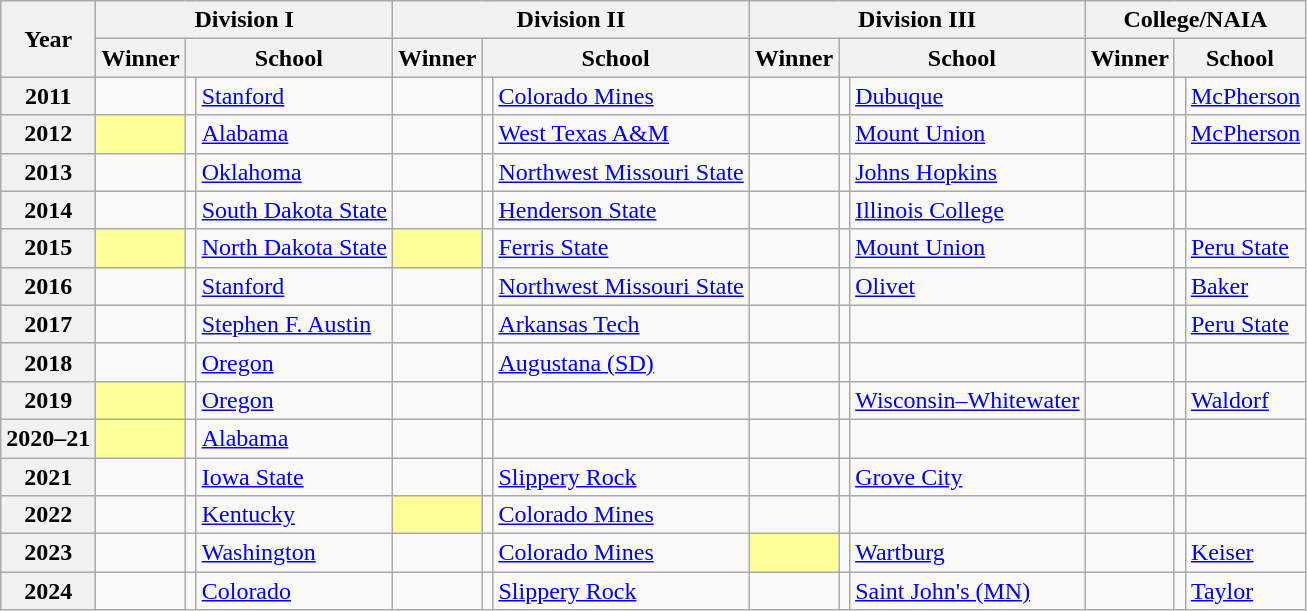<table class="wikitable sortable">
<tr>
<th scope="col" rowspan=2>Year</th>
<th scope="colgroup" colspan=3>Division I</th>
<th scope="colgroup" colspan=3>Division II</th>
<th scope="colgroup" colspan=3>Division III</th>
<th scope="colgroup" colspan=3>College/NAIA</th>
</tr>
<tr>
<th scope="col">Winner</th>
<th scope="col" colspan=2>School</th>
<th scope="col">Winner</th>
<th scope="col" colspan=2>School</th>
<th scope="col">Winner</th>
<th scope="col" colspan=2>School</th>
<th scope="col">Winner</th>
<th scope="col" colspan=2>School</th>
</tr>
<tr>
<th scope="row">2011</th>
<td></td>
<td style=></td>
<td><a href='#'>Stanford</a></td>
<td></td>
<td style=></td>
<td><a href='#'>Colorado Mines</a></td>
<td></td>
<td style=></td>
<td><a href='#'>Dubuque</a></td>
<td></td>
<td style=></td>
<td><a href='#'>McPherson</a></td>
</tr>
<tr>
<th scope="row">2012</th>
<td bgcolor=#FFFF99></td>
<td style=></td>
<td><a href='#'>Alabama</a></td>
<td></td>
<td style=></td>
<td><a href='#'>West Texas A&M</a></td>
<td></td>
<td style=></td>
<td><a href='#'>Mount Union</a></td>
<td></td>
<td style=></td>
<td><a href='#'>McPherson</a></td>
</tr>
<tr>
<th scope="row">2013</th>
<td></td>
<td style=></td>
<td><a href='#'>Oklahoma</a></td>
<td></td>
<td style=></td>
<td><a href='#'>Northwest Missouri State</a></td>
<td></td>
<td style=></td>
<td><a href='#'>Johns Hopkins</a></td>
<td></td>
<td></td>
<td></td>
</tr>
<tr>
<th scope="row">2014</th>
<td></td>
<td style=></td>
<td><a href='#'>South Dakota State</a></td>
<td></td>
<td style=></td>
<td><a href='#'>Henderson State</a></td>
<td></td>
<td style=></td>
<td><a href='#'>Illinois College</a></td>
<td></td>
<td style=></td>
<td></td>
</tr>
<tr>
<th scope="row">2015</th>
<td bgcolor=#FFFF99></td>
<td style=></td>
<td><a href='#'>North Dakota State</a></td>
<td bgcolor=#FFFF99></td>
<td style=></td>
<td><a href='#'>Ferris State</a></td>
<td></td>
<td style=></td>
<td><a href='#'>Mount Union</a></td>
<td></td>
<td style=></td>
<td><a href='#'>Peru State</a></td>
</tr>
<tr>
<th scope="row">2016</th>
<td></td>
<td style=></td>
<td><a href='#'>Stanford</a></td>
<td></td>
<td style=></td>
<td><a href='#'>Northwest Missouri State</a></td>
<td></td>
<td style=></td>
<td><a href='#'>Olivet</a></td>
<td></td>
<td style=></td>
<td><a href='#'>Baker</a></td>
</tr>
<tr>
<th scope="row">2017</th>
<td></td>
<td style=></td>
<td><a href='#'>Stephen F. Austin</a></td>
<td></td>
<td style=></td>
<td><a href='#'>Arkansas Tech</a></td>
<td></td>
<td style=></td>
<td></td>
<td></td>
<td style=></td>
<td><a href='#'>Peru State</a></td>
</tr>
<tr>
<th scope="row">2018</th>
<td></td>
<td style=></td>
<td><a href='#'>Oregon</a></td>
<td></td>
<td style=></td>
<td><a href='#'>Augustana (SD)</a></td>
<td></td>
<td style=></td>
<td></td>
<td></td>
<td style=></td>
<td></td>
</tr>
<tr>
<th scope="row">2019</th>
<td bgcolor=#FFFF99></td>
<td style=></td>
<td><a href='#'>Oregon</a></td>
<td></td>
<td style=></td>
<td></td>
<td></td>
<td style=></td>
<td><a href='#'>Wisconsin–Whitewater</a></td>
<td></td>
<td style=></td>
<td><a href='#'>Waldorf</a></td>
</tr>
<tr>
<th scope="row">2020–21</th>
<td bgcolor=#FFFF99></td>
<td style=></td>
<td><a href='#'>Alabama</a></td>
<td></td>
<td style=></td>
<td></td>
<td></td>
<td style=></td>
<td></td>
<td></td>
<td style=></td>
<td></td>
</tr>
<tr>
<th scope="row">2021</th>
<td></td>
<td style=></td>
<td><a href='#'>Iowa State</a></td>
<td></td>
<td style=></td>
<td><a href='#'>Slippery Rock</a></td>
<td></td>
<td style=></td>
<td><a href='#'>Grove City</a></td>
<td></td>
<td style=></td>
<td></td>
</tr>
<tr>
<th scope="row">2022</th>
<td></td>
<td style=></td>
<td><a href='#'>Kentucky</a></td>
<td bgcolor=#FFFF99></td>
<td style=></td>
<td><a href='#'>Colorado Mines</a></td>
<td></td>
<td style=></td>
<td></td>
<td></td>
<td style=></td>
<td></td>
</tr>
<tr>
<th scope="row">2023</th>
<td></td>
<td style=></td>
<td><a href='#'>Washington</a></td>
<td></td>
<td style=></td>
<td><a href='#'>Colorado Mines</a></td>
<td bgcolor=#FFFF99></td>
<td style=></td>
<td><a href='#'>Wartburg</a></td>
<td></td>
<td style=></td>
<td><a href='#'>Keiser</a></td>
</tr>
<tr>
<th scope="row">2024</th>
<td></td>
<td style=></td>
<td><a href='#'>Colorado</a></td>
<td></td>
<td style=></td>
<td><a href='#'>Slippery Rock</a></td>
<td></td>
<td style=></td>
<td><a href='#'>Saint John's (MN)</a></td>
<td></td>
<td style=></td>
<td><a href='#'>Taylor</a></td>
</tr>
</table>
